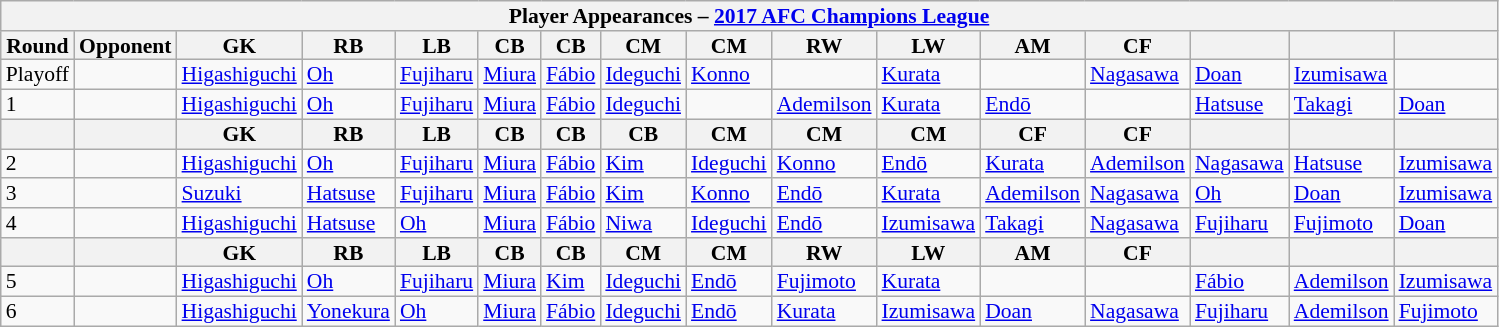<table class="wikitable"  style="text-align:left; line-height:90%; font-size:90%; width:60%;">
<tr>
<th colspan=16>Player Appearances – <a href='#'>2017 AFC Champions League</a></th>
</tr>
<tr>
<th style="width:5%;">Round</th>
<th style="width:20%;">Opponent</th>
<th style="width:5%;">GK</th>
<th style="width:5%;">RB</th>
<th style="width:5%;">LB</th>
<th style="width:5%;">CB</th>
<th style="width:5%;">CB</th>
<th style="width:5%;">CM</th>
<th style="width:5%;">CM</th>
<th style="width:5%;">RW</th>
<th style="width:5%;">LW</th>
<th style="width:5%;">AM</th>
<th style="width:5%;">CF</th>
<th style="width:5%;"></th>
<th style="width:5%;"></th>
<th style="width:5%;"></th>
</tr>
<tr>
<td align=centre>Playoff</td>
<td align=left></td>
<td><a href='#'>Higashiguchi</a></td>
<td><a href='#'>Oh</a></td>
<td><a href='#'>Fujiharu</a></td>
<td><a href='#'>Miura</a></td>
<td><a href='#'>Fábio</a></td>
<td><a href='#'>Ideguchi</a></td>
<td><a href='#'>Konno</a></td>
<td></td>
<td><a href='#'>Kurata</a></td>
<td></td>
<td><a href='#'>Nagasawa</a></td>
<td><a href='#'>Doan</a></td>
<td><a href='#'>Izumisawa</a></td>
<td></td>
</tr>
<tr>
<td align=centre>1</td>
<td align=left></td>
<td><a href='#'>Higashiguchi</a></td>
<td><a href='#'>Oh</a></td>
<td><a href='#'>Fujiharu</a></td>
<td><a href='#'>Miura</a></td>
<td><a href='#'>Fábio</a></td>
<td><a href='#'>Ideguchi</a></td>
<td></td>
<td><a href='#'>Ademilson</a></td>
<td><a href='#'>Kurata</a></td>
<td><a href='#'>Endō</a></td>
<td></td>
<td><a href='#'>Hatsuse</a></td>
<td><a href='#'>Takagi</a></td>
<td><a href='#'>Doan</a></td>
</tr>
<tr>
<th style="width:5%;"></th>
<th style="width:20%;"></th>
<th style="width:5%;">GK</th>
<th style="width:5%;">RB</th>
<th style="width:5%;">LB</th>
<th style="width:5%;">CB</th>
<th style="width:5%;">CB</th>
<th style="width:5%;">CB</th>
<th style="width:5%;">CM</th>
<th style="width:5%;">CM</th>
<th style="width:5%;">CM</th>
<th style="width:5%;">CF</th>
<th style="width:5%;">CF</th>
<th style="width:5%;"></th>
<th style="width:5%;"></th>
<th style="width:5%;"></th>
</tr>
<tr>
<td align=centre>2</td>
<td align=left></td>
<td><a href='#'>Higashiguchi</a></td>
<td><a href='#'>Oh</a></td>
<td><a href='#'>Fujiharu</a></td>
<td><a href='#'>Miura</a></td>
<td><a href='#'>Fábio</a></td>
<td><a href='#'>Kim</a></td>
<td><a href='#'>Ideguchi</a></td>
<td><a href='#'>Konno</a></td>
<td><a href='#'>Endō</a></td>
<td><a href='#'>Kurata</a></td>
<td><a href='#'>Ademilson</a></td>
<td><a href='#'>Nagasawa</a></td>
<td><a href='#'>Hatsuse</a></td>
<td><a href='#'>Izumisawa</a></td>
</tr>
<tr>
<td align=centre>3</td>
<td align=left></td>
<td><a href='#'>Suzuki</a></td>
<td><a href='#'>Hatsuse</a></td>
<td><a href='#'>Fujiharu</a></td>
<td><a href='#'>Miura</a></td>
<td><a href='#'>Fábio</a></td>
<td><a href='#'>Kim</a></td>
<td><a href='#'>Konno</a></td>
<td><a href='#'>Endō</a></td>
<td><a href='#'>Kurata</a></td>
<td><a href='#'>Ademilson</a></td>
<td><a href='#'>Nagasawa</a></td>
<td><a href='#'>Oh</a></td>
<td><a href='#'>Doan</a></td>
<td><a href='#'>Izumisawa</a></td>
</tr>
<tr>
<td align=centre>4</td>
<td align=left></td>
<td><a href='#'>Higashiguchi</a></td>
<td><a href='#'>Hatsuse</a></td>
<td><a href='#'>Oh</a></td>
<td><a href='#'>Miura</a></td>
<td><a href='#'>Fábio</a></td>
<td><a href='#'>Niwa</a></td>
<td><a href='#'>Ideguchi</a></td>
<td><a href='#'>Endō</a></td>
<td><a href='#'>Izumisawa</a></td>
<td><a href='#'>Takagi</a></td>
<td><a href='#'>Nagasawa</a></td>
<td><a href='#'>Fujiharu</a></td>
<td><a href='#'>Fujimoto</a></td>
<td><a href='#'>Doan</a></td>
</tr>
<tr>
<th style="width:5%;"></th>
<th style="width:20%;"></th>
<th style="width:5%;">GK</th>
<th style="width:5%;">RB</th>
<th style="width:5%;">LB</th>
<th style="width:5%;">CB</th>
<th style="width:5%;">CB</th>
<th style="width:5%;">CM</th>
<th style="width:5%;">CM</th>
<th style="width:5%;">RW</th>
<th style="width:5%;">LW</th>
<th style="width:5%;">AM</th>
<th style="width:5%;">CF</th>
<th style="width:5%;"></th>
<th style="width:5%;"></th>
<th style="width:5%;"></th>
</tr>
<tr>
<td align=centre>5</td>
<td align=left></td>
<td><a href='#'>Higashiguchi</a></td>
<td><a href='#'>Oh</a></td>
<td><a href='#'>Fujiharu</a></td>
<td><a href='#'>Miura</a></td>
<td><a href='#'>Kim</a></td>
<td><a href='#'>Ideguchi</a></td>
<td><a href='#'>Endō</a></td>
<td><a href='#'>Fujimoto</a></td>
<td><a href='#'>Kurata</a></td>
<td></td>
<td></td>
<td><a href='#'>Fábio</a></td>
<td><a href='#'>Ademilson</a></td>
<td><a href='#'>Izumisawa</a></td>
</tr>
<tr>
<td align=centre>6</td>
<td align=left></td>
<td><a href='#'>Higashiguchi</a></td>
<td><a href='#'>Yonekura</a></td>
<td><a href='#'>Oh</a></td>
<td><a href='#'>Miura</a></td>
<td><a href='#'>Fábio</a></td>
<td><a href='#'>Ideguchi</a></td>
<td><a href='#'>Endō</a></td>
<td><a href='#'>Kurata</a></td>
<td><a href='#'>Izumisawa</a></td>
<td><a href='#'>Doan</a></td>
<td><a href='#'>Nagasawa</a></td>
<td><a href='#'>Fujiharu</a></td>
<td><a href='#'>Ademilson</a></td>
<td><a href='#'>Fujimoto</a></td>
</tr>
</table>
